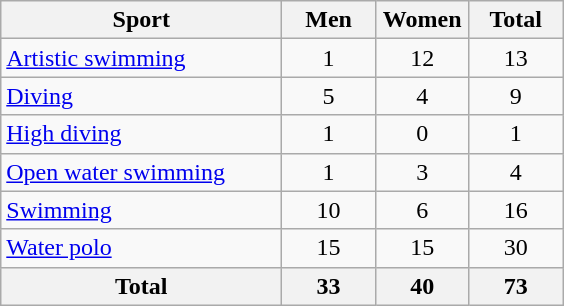<table class="wikitable sortable" style="text-align:center;">
<tr>
<th width=180>Sport</th>
<th width=55>Men</th>
<th width=55>Women</th>
<th width=55>Total</th>
</tr>
<tr>
<td align=left><a href='#'>Artistic swimming</a></td>
<td>1</td>
<td>12</td>
<td>13</td>
</tr>
<tr>
<td align=left><a href='#'>Diving</a></td>
<td>5</td>
<td>4</td>
<td>9</td>
</tr>
<tr>
<td align=left><a href='#'>High diving</a></td>
<td>1</td>
<td>0</td>
<td>1</td>
</tr>
<tr>
<td align=left><a href='#'>Open water swimming</a></td>
<td>1</td>
<td>3</td>
<td>4</td>
</tr>
<tr>
<td align=left><a href='#'>Swimming</a></td>
<td>10</td>
<td>6</td>
<td>16</td>
</tr>
<tr>
<td align=left><a href='#'>Water polo</a></td>
<td>15</td>
<td>15</td>
<td>30</td>
</tr>
<tr>
<th>Total</th>
<th>33</th>
<th>40</th>
<th>73</th>
</tr>
</table>
